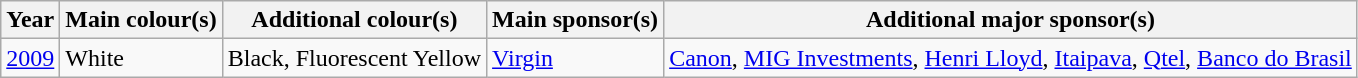<table class="wikitable">
<tr>
<th>Year</th>
<th>Main colour(s)</th>
<th>Additional colour(s)</th>
<th>Main sponsor(s)</th>
<th>Additional major sponsor(s)</th>
</tr>
<tr>
<td><a href='#'>2009</a></td>
<td>White</td>
<td>Black, Fluorescent Yellow</td>
<td><a href='#'>Virgin</a></td>
<td><a href='#'>Canon</a>, <a href='#'>MIG Investments</a>, <a href='#'>Henri Lloyd</a>, <a href='#'>Itaipava</a>, <a href='#'>Qtel</a>, <a href='#'>Banco do Brasil</a></td>
</tr>
</table>
